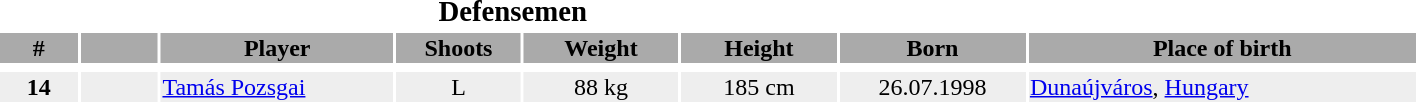<table width=75%>
<tr>
<th colspan=7><big>Defensemen</big></th>
</tr>
<tr bgcolor="#AAAAAA">
<th width=5%>#</th>
<th width=5%></th>
<th width=15%>Player</th>
<th width=8%>Shoots</th>
<th width=10%>Weight</th>
<th width=10%>Height</th>
<th width=12%>Born</th>
<th width=25%>Place of birth</th>
</tr>
<tr>
</tr>
<tr>
</tr>
<tr bgcolor="#EEEEEE">
<td align=center><strong>14</strong></td>
<td align=center></td>
<td><a href='#'>Tamás Pozsgai</a></td>
<td align=center>L</td>
<td align=center>88 kg</td>
<td align=center>185 cm</td>
<td align=center>26.07.1998</td>
<td><a href='#'>Dunaújváros</a>, <a href='#'>Hungary</a></td>
</tr>
<tr>
</tr>
</table>
